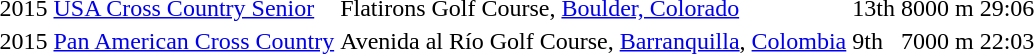<table>
<tr>
<td>2015</td>
<td><a href='#'>USA Cross Country Senior</a></td>
<td>Flatirons Golf Course, <a href='#'>Boulder, Colorado</a></td>
<td>13th</td>
<td>8000 m</td>
<td>29:06</td>
</tr>
<tr>
<td>2015</td>
<td><a href='#'>Pan American Cross Country</a></td>
<td>Avenida al Río Golf Course, <a href='#'>Barranquilla</a>, <a href='#'>Colombia</a></td>
<td>9th</td>
<td>7000 m</td>
<td>22:03</td>
</tr>
</table>
